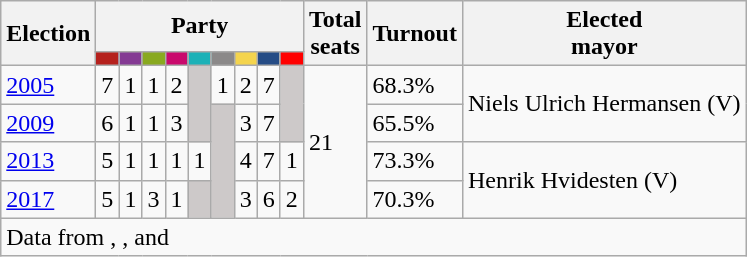<table class="wikitable">
<tr>
<th rowspan="2">Election</th>
<th colspan="9">Party</th>
<th rowspan="2">Total<br>seats</th>
<th rowspan="2">Turnout</th>
<th rowspan="2">Elected<br>mayor</th>
</tr>
<tr>
<td style="background:#B5211D;"><strong><a href='#'></a></strong></td>
<td style="background:#843A93;"><strong><a href='#'></a></strong></td>
<td style="background:#89A920;"><strong><a href='#'></a></strong></td>
<td style="background:#C9096C;"><strong><a href='#'></a></strong></td>
<td style="background:#1CB1B7;"><strong><a href='#'></a></strong></td>
<td style="background:#8B8989;"><strong></strong></td>
<td style="background:#F4D44D;"><strong><a href='#'></a></strong></td>
<td style="background:#254C85;"><strong><a href='#'></a></strong></td>
<td style="background:#FF0000;"><strong><a href='#'></a></strong></td>
</tr>
<tr>
<td><a href='#'>2005</a></td>
<td>7</td>
<td>1</td>
<td>1</td>
<td>2</td>
<td style="background:#CDC9C9;" rowspan="2"></td>
<td>1</td>
<td>2</td>
<td>7</td>
<td style="background:#CDC9C9;" rowspan="2"></td>
<td rowspan="4">21</td>
<td>68.3%</td>
<td rowspan="2">Niels Ulrich Hermansen (V)</td>
</tr>
<tr>
<td><a href='#'>2009</a></td>
<td>6</td>
<td>1</td>
<td>1</td>
<td>3</td>
<td style="background:#CDC9C9;" rowspan="3"></td>
<td>3</td>
<td>7</td>
<td>65.5%</td>
</tr>
<tr>
<td><a href='#'>2013</a></td>
<td>5</td>
<td>1</td>
<td>1</td>
<td>1</td>
<td>1</td>
<td>4</td>
<td>7</td>
<td>1</td>
<td>73.3%</td>
<td rowspan="2">Henrik Hvidesten (V)</td>
</tr>
<tr>
<td><a href='#'>2017</a></td>
<td>5</td>
<td>1</td>
<td>3</td>
<td>1</td>
<td style="background:#CDC9C9;"></td>
<td>3</td>
<td>6</td>
<td>2</td>
<td>70.3%</td>
</tr>
<tr>
<td colspan="14">Data from , ,  and </td>
</tr>
</table>
